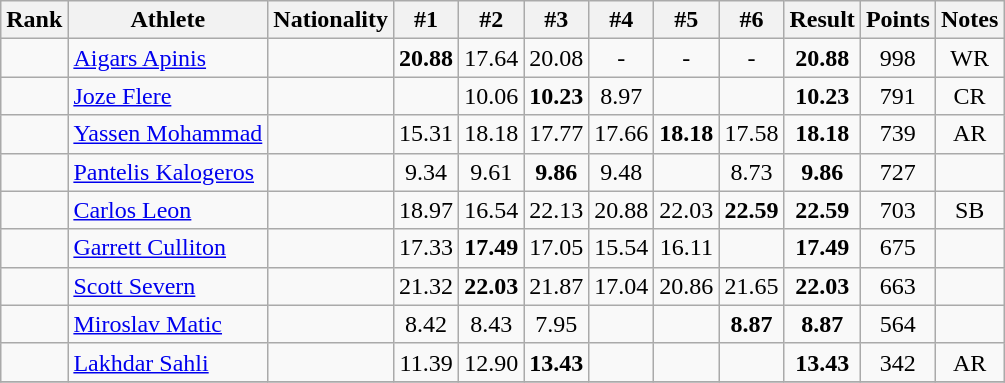<table class="wikitable sortable" style="text-align:center">
<tr>
<th>Rank</th>
<th>Athlete</th>
<th>Nationality</th>
<th>#1</th>
<th>#2</th>
<th>#3</th>
<th>#4</th>
<th>#5</th>
<th>#6</th>
<th>Result</th>
<th>Points</th>
<th>Notes</th>
</tr>
<tr>
<td></td>
<td align=left><a href='#'>Aigars Apinis</a></td>
<td align=left></td>
<td><strong>20.88</strong></td>
<td>17.64</td>
<td>20.08</td>
<td>-</td>
<td>-</td>
<td>-</td>
<td><strong>20.88</strong></td>
<td>998</td>
<td>WR</td>
</tr>
<tr>
<td></td>
<td align=left><a href='#'>Joze Flere</a></td>
<td align=left></td>
<td></td>
<td>10.06</td>
<td><strong>10.23</strong></td>
<td>8.97</td>
<td></td>
<td></td>
<td><strong>10.23</strong></td>
<td>791</td>
<td>CR</td>
</tr>
<tr>
<td></td>
<td align=left><a href='#'>Yassen Mohammad</a></td>
<td align=left></td>
<td>15.31</td>
<td>18.18</td>
<td>17.77</td>
<td>17.66</td>
<td><strong>18.18</strong></td>
<td>17.58</td>
<td><strong>18.18</strong></td>
<td>739</td>
<td>AR</td>
</tr>
<tr>
<td></td>
<td align=left><a href='#'>Pantelis Kalogeros</a></td>
<td align=left></td>
<td>9.34</td>
<td>9.61</td>
<td><strong>9.86</strong></td>
<td>9.48</td>
<td></td>
<td>8.73</td>
<td><strong>9.86</strong></td>
<td>727</td>
<td></td>
</tr>
<tr>
<td></td>
<td align=left><a href='#'>Carlos Leon</a></td>
<td align=left></td>
<td>18.97</td>
<td>16.54</td>
<td>22.13</td>
<td>20.88</td>
<td>22.03</td>
<td><strong>22.59</strong></td>
<td><strong>22.59</strong></td>
<td>703</td>
<td>SB</td>
</tr>
<tr>
<td></td>
<td align=left><a href='#'>Garrett Culliton</a></td>
<td align=left></td>
<td>17.33</td>
<td><strong>17.49</strong></td>
<td>17.05</td>
<td>15.54</td>
<td>16.11</td>
<td></td>
<td><strong>17.49</strong></td>
<td>675</td>
<td></td>
</tr>
<tr>
<td></td>
<td align=left><a href='#'>Scott Severn</a></td>
<td align=left></td>
<td>21.32</td>
<td><strong>22.03</strong></td>
<td>21.87</td>
<td>17.04</td>
<td>20.86</td>
<td>21.65</td>
<td><strong>22.03</strong></td>
<td>663</td>
<td></td>
</tr>
<tr>
<td></td>
<td align=left><a href='#'>Miroslav Matic</a></td>
<td align=left></td>
<td>8.42</td>
<td>8.43</td>
<td>7.95</td>
<td></td>
<td></td>
<td><strong>8.87</strong></td>
<td><strong>8.87</strong></td>
<td>564</td>
<td></td>
</tr>
<tr>
<td></td>
<td align=left><a href='#'>Lakhdar Sahli</a></td>
<td align=left></td>
<td>11.39</td>
<td>12.90</td>
<td><strong>13.43</strong></td>
<td></td>
<td></td>
<td></td>
<td><strong>13.43</strong></td>
<td>342</td>
<td>AR</td>
</tr>
<tr>
</tr>
</table>
